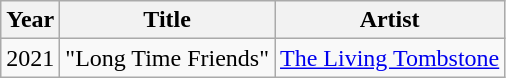<table class="wikitable">
<tr>
<th>Year</th>
<th>Title</th>
<th>Artist</th>
</tr>
<tr>
<td>2021</td>
<td>"Long Time Friends"</td>
<td><a href='#'>The Living Tombstone</a></td>
</tr>
</table>
